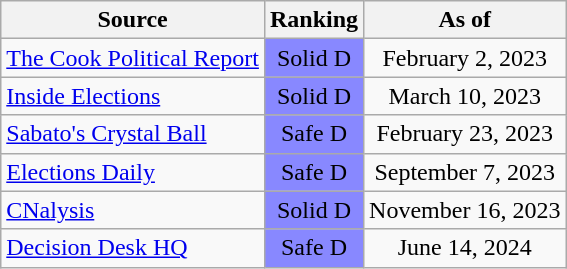<table class="wikitable" style="text-align:center">
<tr>
<th>Source</th>
<th>Ranking</th>
<th>As of</th>
</tr>
<tr>
<td align=left><a href='#'>The Cook Political Report</a></td>
<td style="color:black;background:#88f" data-sort-value=-5>Solid D</td>
<td>February 2, 2023</td>
</tr>
<tr>
<td align=left><a href='#'>Inside Elections</a></td>
<td style="color:black;background:#88f" data-sort-value=-5>Solid D</td>
<td>March 10, 2023</td>
</tr>
<tr>
<td align=left><a href='#'>Sabato's Crystal Ball</a></td>
<td style="color:black;background:#88f" data-sort-value=-4>Safe D</td>
<td>February 23, 2023</td>
</tr>
<tr>
<td align=left><a href='#'>Elections Daily</a></td>
<td style="color:black;background:#88f" data-sort-value=-4>Safe D</td>
<td>September 7, 2023</td>
</tr>
<tr>
<td align=left><a href='#'>CNalysis</a></td>
<td style="color:black;background:#88f" data-sort-value=-5>Solid D</td>
<td>November 16, 2023</td>
</tr>
<tr>
<td align=left><a href='#'>Decision Desk HQ</a></td>
<td style="color:black;background:#88f" data-sort-value=-4>Safe D</td>
<td>June 14, 2024</td>
</tr>
</table>
